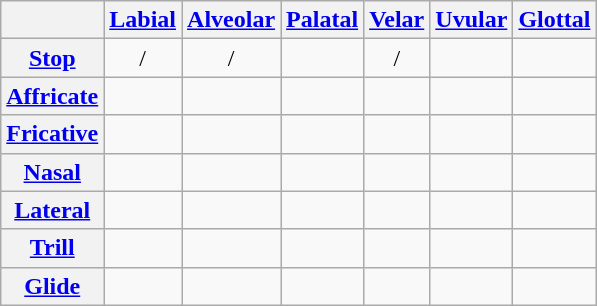<table class="wikitable" style="text-align:center;">
<tr>
<th></th>
<th><a href='#'>Labial</a></th>
<th><a href='#'>Alveolar</a></th>
<th><a href='#'>Palatal</a></th>
<th><a href='#'>Velar</a></th>
<th><a href='#'>Uvular</a></th>
<th><a href='#'>Glottal</a></th>
</tr>
<tr>
<th><a href='#'>Stop</a></th>
<td> / </td>
<td> / </td>
<td></td>
<td> /  </td>
<td></td>
<td></td>
</tr>
<tr>
<th><a href='#'>Affricate</a></th>
<td></td>
<td></td>
<td> </td>
<td></td>
<td></td>
<td></td>
</tr>
<tr>
<th><a href='#'>Fricative</a></th>
<td></td>
<td></td>
<td></td>
<td></td>
<td> </td>
<td></td>
</tr>
<tr>
<th><a href='#'>Nasal</a></th>
<td></td>
<td></td>
<td> </td>
<td></td>
<td></td>
<td></td>
</tr>
<tr>
<th><a href='#'>Lateral</a></th>
<td></td>
<td></td>
<td> </td>
<td></td>
<td></td>
<td></td>
</tr>
<tr>
<th><a href='#'>Trill</a></th>
<td></td>
<td></td>
<td></td>
<td></td>
<td></td>
<td></td>
</tr>
<tr>
<th><a href='#'>Glide</a></th>
<td></td>
<td> </td>
<td> </td>
<td></td>
<td></td>
<td></td>
</tr>
</table>
